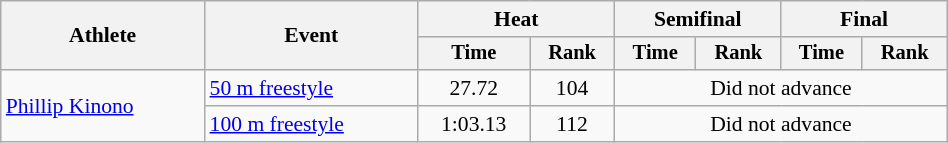<table class="wikitable" style="text-align:center; font-size:90%; width:50%;">
<tr>
<th rowspan="2">Athlete</th>
<th rowspan="2">Event</th>
<th colspan="2">Heat</th>
<th colspan="2">Semifinal</th>
<th colspan="2">Final</th>
</tr>
<tr style="font-size:95%">
<th>Time</th>
<th>Rank</th>
<th>Time</th>
<th>Rank</th>
<th>Time</th>
<th>Rank</th>
</tr>
<tr>
<td align=left rowspan=2><a href='#'>Phillip Kinono</a></td>
<td align=left><a href='#'>50 m freestyle</a></td>
<td>27.72</td>
<td>104</td>
<td colspan=4>Did not advance</td>
</tr>
<tr>
<td align=left><a href='#'>100 m freestyle</a></td>
<td>1:03.13</td>
<td>112</td>
<td colspan=4>Did not advance</td>
</tr>
</table>
